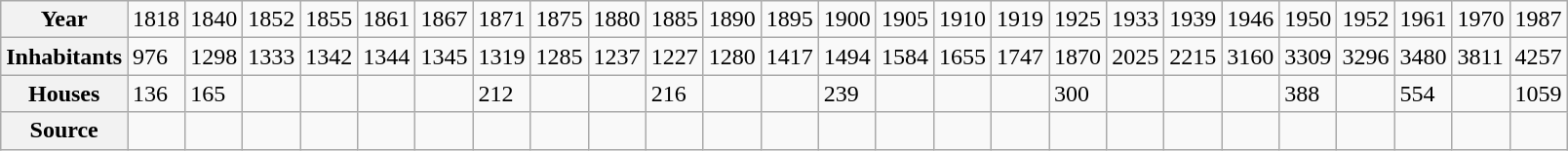<table class="wikitable">
<tr>
<th>Year</th>
<td>1818</td>
<td>1840</td>
<td>1852</td>
<td>1855</td>
<td>1861</td>
<td>1867</td>
<td>1871</td>
<td>1875</td>
<td>1880</td>
<td>1885</td>
<td>1890</td>
<td>1895</td>
<td>1900</td>
<td>1905</td>
<td>1910</td>
<td>1919</td>
<td>1925</td>
<td>1933</td>
<td>1939</td>
<td>1946</td>
<td>1950</td>
<td>1952</td>
<td>1961</td>
<td>1970</td>
<td>1987</td>
</tr>
<tr>
<th>Inhabitants</th>
<td>976</td>
<td>1298</td>
<td>1333</td>
<td>1342</td>
<td>1344</td>
<td>1345</td>
<td>1319</td>
<td>1285</td>
<td>1237</td>
<td>1227</td>
<td>1280</td>
<td>1417</td>
<td>1494</td>
<td>1584</td>
<td>1655</td>
<td>1747</td>
<td>1870</td>
<td>2025</td>
<td>2215</td>
<td>3160</td>
<td>3309</td>
<td>3296</td>
<td>3480</td>
<td>3811</td>
<td>4257</td>
</tr>
<tr>
<th>Houses</th>
<td>136</td>
<td>165</td>
<td></td>
<td></td>
<td></td>
<td></td>
<td>212</td>
<td></td>
<td></td>
<td>216</td>
<td></td>
<td></td>
<td>239</td>
<td></td>
<td></td>
<td></td>
<td>300</td>
<td></td>
<td></td>
<td></td>
<td>388</td>
<td></td>
<td>554</td>
<td></td>
<td>1059</td>
</tr>
<tr>
<th>Source</th>
<td></td>
<td></td>
<td></td>
<td></td>
<td></td>
<td></td>
<td></td>
<td></td>
<td></td>
<td></td>
<td></td>
<td></td>
<td></td>
<td></td>
<td></td>
<td></td>
<td></td>
<td></td>
<td></td>
<td></td>
<td></td>
<td></td>
<td></td>
<td></td>
<td></td>
</tr>
</table>
